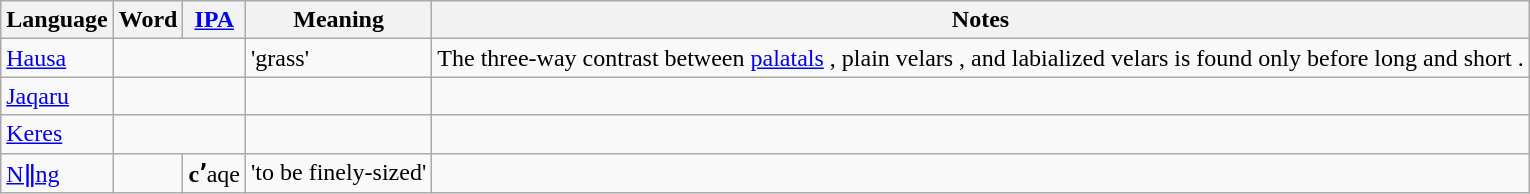<table class="wikitable">
<tr>
<th>Language</th>
<th>Word</th>
<th><a href='#'>IPA</a></th>
<th>Meaning</th>
<th>Notes</th>
</tr>
<tr>
<td><a href='#'>Hausa</a></td>
<td colspan=2 align=center></td>
<td>'grass'</td>
<td>The three-way contrast between <a href='#'>palatals</a> , plain velars , and labialized velars  is found only before long and short .</td>
</tr>
<tr>
<td><a href='#'>Jaqaru</a></td>
<td colspan="2"></td>
<td></td>
<td></td>
</tr>
<tr>
<td><a href='#'>Keres</a></td>
<td colspan="2"></td>
<td></td>
<td></td>
</tr>
<tr>
<td><a href='#'>Nǁng</a></td>
<td></td>
<td><strong>cʼ</strong>aqe</td>
<td>'to be finely-sized'</td>
<td></td>
</tr>
</table>
